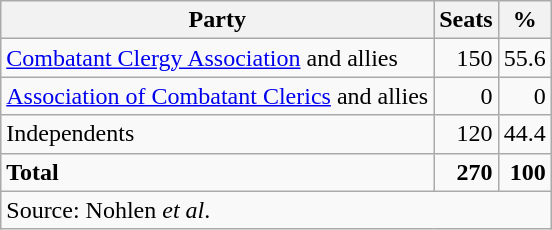<table class=wikitable style=text-align:right>
<tr>
<th>Party</th>
<th>Seats</th>
<th>%</th>
</tr>
<tr>
<td align=left><a href='#'>Combatant Clergy Association</a> and allies</td>
<td>150</td>
<td>55.6</td>
</tr>
<tr>
<td align=left><a href='#'>Association of Combatant Clerics</a> and allies</td>
<td>0</td>
<td>0</td>
</tr>
<tr>
<td align=left>Independents</td>
<td>120</td>
<td>44.4</td>
</tr>
<tr>
<td align=left><strong>Total</strong></td>
<td><strong>270</strong></td>
<td><strong>100</strong></td>
</tr>
<tr>
<td colspan=3 align=left>Source: Nohlen <em>et al</em>.</td>
</tr>
</table>
